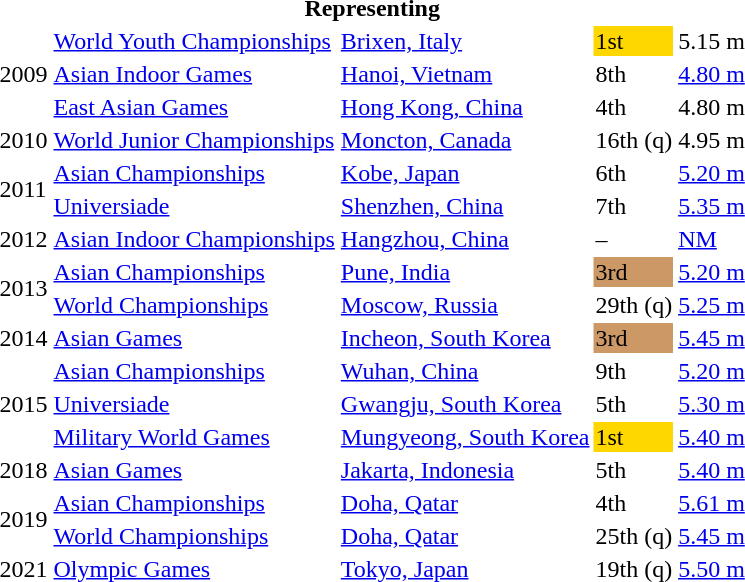<table>
<tr>
<th colspan="6">Representing </th>
</tr>
<tr>
<td rowspan=3>2009</td>
<td><a href='#'>World Youth Championships</a></td>
<td><a href='#'>Brixen, Italy</a></td>
<td bgcolor=gold>1st</td>
<td>5.15 m</td>
</tr>
<tr>
<td><a href='#'>Asian Indoor Games</a></td>
<td><a href='#'>Hanoi, Vietnam</a></td>
<td>8th</td>
<td><a href='#'>4.80 m</a></td>
</tr>
<tr>
<td><a href='#'>East Asian Games</a></td>
<td><a href='#'>Hong Kong, China</a></td>
<td>4th</td>
<td>4.80 m</td>
</tr>
<tr>
<td>2010</td>
<td><a href='#'>World Junior Championships</a></td>
<td><a href='#'>Moncton, Canada</a></td>
<td>16th (q)</td>
<td>4.95 m</td>
</tr>
<tr>
<td rowspan=2>2011</td>
<td><a href='#'>Asian Championships</a></td>
<td><a href='#'>Kobe, Japan</a></td>
<td>6th</td>
<td><a href='#'>5.20 m</a></td>
</tr>
<tr>
<td><a href='#'>Universiade</a></td>
<td><a href='#'>Shenzhen, China</a></td>
<td>7th</td>
<td><a href='#'>5.35 m</a></td>
</tr>
<tr>
<td>2012</td>
<td><a href='#'>Asian Indoor Championships</a></td>
<td><a href='#'>Hangzhou, China</a></td>
<td>–</td>
<td><a href='#'>NM</a></td>
</tr>
<tr>
<td rowspan=2>2013</td>
<td><a href='#'>Asian Championships</a></td>
<td><a href='#'>Pune, India</a></td>
<td bgcolor=cc9966>3rd</td>
<td><a href='#'>5.20 m</a></td>
</tr>
<tr>
<td><a href='#'>World Championships</a></td>
<td><a href='#'>Moscow, Russia</a></td>
<td>29th (q)</td>
<td><a href='#'>5.25 m</a></td>
</tr>
<tr>
<td>2014</td>
<td><a href='#'>Asian Games</a></td>
<td><a href='#'>Incheon, South Korea</a></td>
<td bgcolor=cc9966>3rd</td>
<td><a href='#'>5.45 m</a></td>
</tr>
<tr>
<td rowspan=3>2015</td>
<td><a href='#'>Asian Championships</a></td>
<td><a href='#'>Wuhan, China</a></td>
<td>9th</td>
<td><a href='#'>5.20 m</a></td>
</tr>
<tr>
<td><a href='#'>Universiade</a></td>
<td><a href='#'>Gwangju, South Korea</a></td>
<td>5th</td>
<td><a href='#'>5.30 m</a></td>
</tr>
<tr>
<td><a href='#'>Military World Games</a></td>
<td><a href='#'>Mungyeong, South Korea</a></td>
<td bgcolor=gold>1st</td>
<td><a href='#'>5.40 m</a></td>
</tr>
<tr>
<td>2018</td>
<td><a href='#'>Asian Games</a></td>
<td><a href='#'>Jakarta, Indonesia</a></td>
<td>5th</td>
<td><a href='#'>5.40 m</a></td>
</tr>
<tr>
<td rowspan=2>2019</td>
<td><a href='#'>Asian Championships</a></td>
<td><a href='#'>Doha, Qatar</a></td>
<td>4th</td>
<td><a href='#'>5.61 m</a></td>
</tr>
<tr>
<td><a href='#'>World Championships</a></td>
<td><a href='#'>Doha, Qatar</a></td>
<td>25th (q)</td>
<td><a href='#'>5.45 m</a></td>
</tr>
<tr>
<td>2021</td>
<td><a href='#'>Olympic Games</a></td>
<td><a href='#'>Tokyo, Japan</a></td>
<td>19th (q)</td>
<td><a href='#'>5.50 m</a></td>
</tr>
</table>
